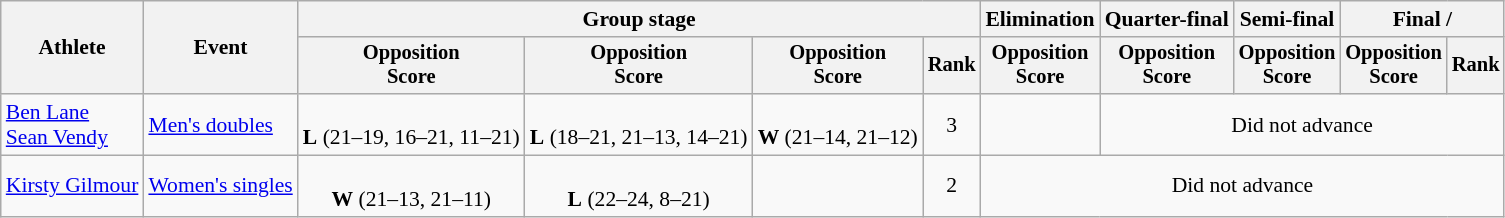<table class="wikitable" style="font-size:90%">
<tr>
<th rowspan="2">Athlete</th>
<th rowspan="2">Event</th>
<th colspan="4">Group stage</th>
<th>Elimination</th>
<th>Quarter-final</th>
<th>Semi-final</th>
<th colspan="2">Final / </th>
</tr>
<tr style="font-size:95%">
<th>Opposition<br>Score</th>
<th>Opposition<br>Score</th>
<th>Opposition<br>Score</th>
<th>Rank</th>
<th>Opposition<br>Score</th>
<th>Opposition<br>Score</th>
<th>Opposition<br>Score</th>
<th>Opposition<br>Score</th>
<th>Rank</th>
</tr>
<tr align="center">
<td align="left"><a href='#'>Ben Lane</a><br><a href='#'>Sean Vendy</a></td>
<td align="left"><a href='#'>Men's doubles</a></td>
<td><br><strong>L</strong> (21–19, 16–21, 11–21)</td>
<td><br><strong>L</strong> (18–21, 21–13, 14–21)</td>
<td><br><strong>W</strong> (21–14, 21–12)</td>
<td>3</td>
<td></td>
<td colspan="4">Did not advance</td>
</tr>
<tr align="center">
<td align="left"><a href='#'>Kirsty Gilmour</a></td>
<td align="left"><a href='#'>Women's singles</a></td>
<td><br><strong>W</strong> (21–13, 21–11)</td>
<td><br><strong>L</strong> (22–24, 8–21)</td>
<td></td>
<td>2</td>
<td colspan="5">Did not advance</td>
</tr>
</table>
